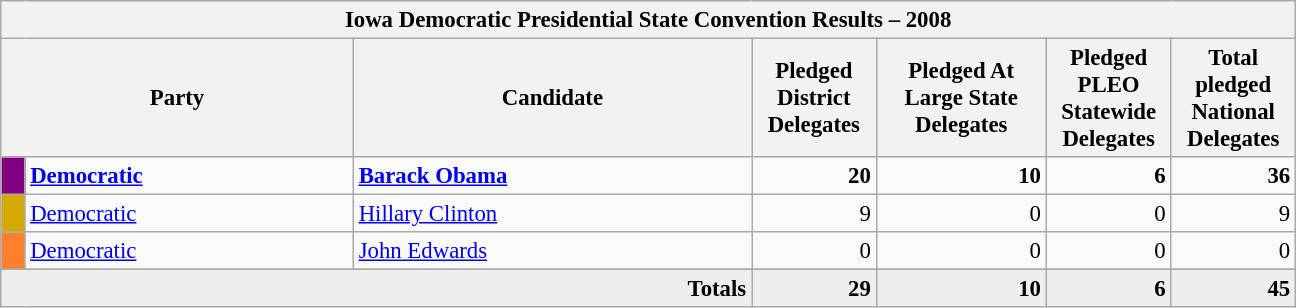<table class="wikitable" style="font-size:95%;">
<tr>
<th colspan="7">Iowa Democratic Presidential State Convention Results – 2008</th>
</tr>
<tr>
<th colspan="2" style="width: 15em">Party</th>
<th style="width: 17em">Candidate</th>
<th style="width: 5em">Pledged District Delegates</th>
<th style="width: 7em">Pledged At Large State Delegates</th>
<th style="width: 5em">Pledged PLEO Statewide Delegates</th>
<th style="width: 5em">Total pledged National Delegates</th>
</tr>
<tr>
<th style="background-color:#800080; width: 3px"></th>
<td style="width: 130px"><strong><a href='#'>Democratic</a></strong></td>
<td><strong><a href='#'>Barack Obama</a></strong></td>
<td align="right"><strong>20</strong></td>
<td align="right"><strong>10</strong></td>
<td align="right"><strong>6</strong></td>
<td align="right"><strong>36</strong></td>
</tr>
<tr>
<th style="background-color:#d4aa00; width: 3px"></th>
<td style="width: 130px"><a href='#'>Democratic</a></td>
<td><a href='#'>Hillary Clinton</a></td>
<td align="right">9</td>
<td align="right">0</td>
<td align="right">0</td>
<td align="right">9</td>
</tr>
<tr>
<th style="background-color:#ff7f2a; width: 3px"></th>
<td style="width: 130px"><a href='#'>Democratic</a></td>
<td><a href='#'>John Edwards</a></td>
<td align="right">0</td>
<td align="right">0</td>
<td align="right">0</td>
<td align="right">0</td>
</tr>
<tr>
</tr>
<tr bgcolor="#EEEEEE">
<td colspan="3" align="right"><strong>Totals</strong></td>
<td align="right"><strong>29</strong></td>
<td align="right"><strong>10</strong></td>
<td align="right"><strong>6</strong></td>
<td align="right"><strong>45</strong></td>
</tr>
</table>
